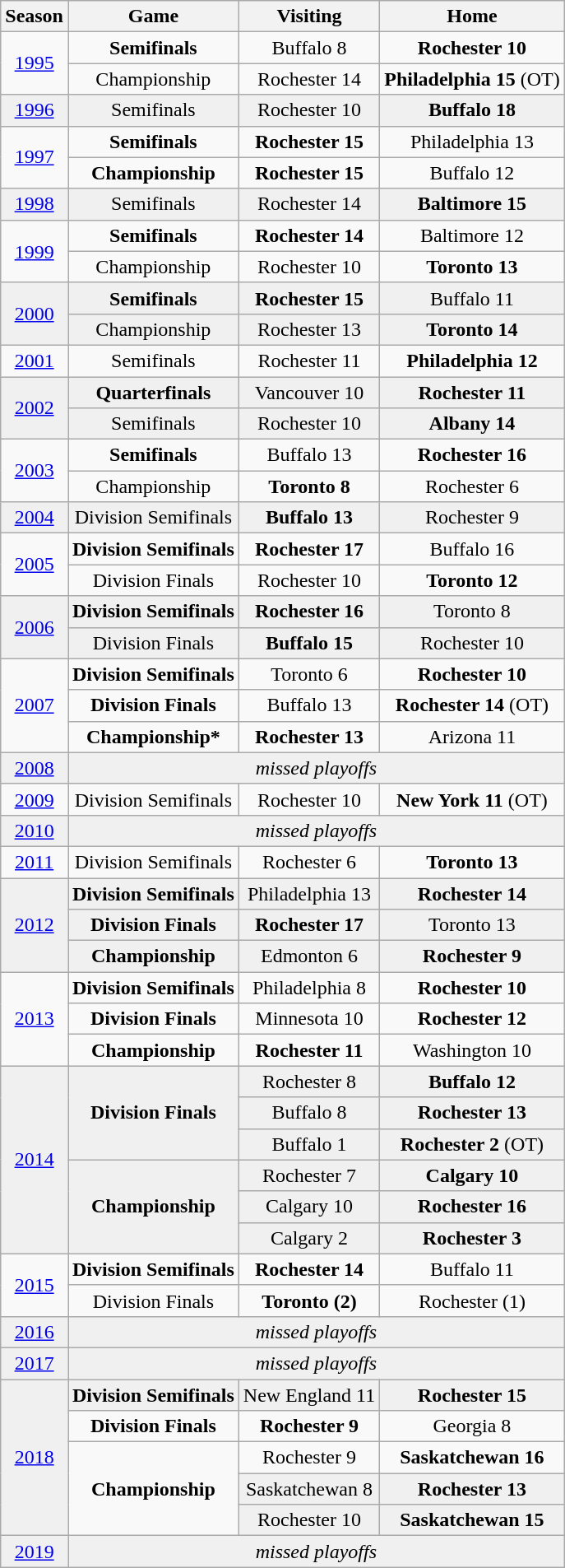<table class="wikitable" style="text-align:center">
<tr>
<th>Season</th>
<th>Game</th>
<th>Visiting</th>
<th>Home</th>
</tr>
<tr>
<td rowspan=2><a href='#'>1995</a></td>
<td><strong>Semifinals</strong></td>
<td>Buffalo 8</td>
<td><strong>Rochester 10</strong></td>
</tr>
<tr>
<td>Championship</td>
<td>Rochester 14</td>
<td><strong>Philadelphia 15</strong> (OT)</td>
</tr>
<tr style="background:#f0f0f0">
<td><a href='#'>1996</a></td>
<td>Semifinals</td>
<td>Rochester 10</td>
<td><strong>Buffalo 18</strong></td>
</tr>
<tr>
<td rowspan=2><a href='#'>1997</a></td>
<td><strong>Semifinals</strong></td>
<td><strong>Rochester 15</strong></td>
<td>Philadelphia 13</td>
</tr>
<tr>
<td><strong>Championship</strong></td>
<td><strong>Rochester 15</strong></td>
<td>Buffalo 12</td>
</tr>
<tr style="background:#f0f0f0">
<td><a href='#'>1998</a></td>
<td>Semifinals</td>
<td>Rochester 14</td>
<td><strong>Baltimore 15</strong></td>
</tr>
<tr>
<td rowspan=2><a href='#'>1999</a></td>
<td><strong>Semifinals</strong></td>
<td><strong>Rochester 14</strong></td>
<td>Baltimore 12</td>
</tr>
<tr>
<td>Championship</td>
<td>Rochester 10</td>
<td><strong>Toronto 13</strong></td>
</tr>
<tr style="background:#f0f0f0">
<td rowspan=2><a href='#'>2000</a></td>
<td><strong>Semifinals</strong></td>
<td><strong>Rochester 15</strong></td>
<td>Buffalo 11</td>
</tr>
<tr style="background:#f0f0f0">
<td>Championship</td>
<td>Rochester 13</td>
<td><strong>Toronto 14</strong></td>
</tr>
<tr>
<td><a href='#'>2001</a></td>
<td>Semifinals</td>
<td>Rochester 11</td>
<td><strong>Philadelphia 12</strong></td>
</tr>
<tr style="background:#f0f0f0">
<td rowspan=2><a href='#'>2002</a></td>
<td><strong>Quarterfinals</strong></td>
<td>Vancouver 10</td>
<td><strong>Rochester 11</strong></td>
</tr>
<tr style="background:#f0f0f0">
<td>Semifinals</td>
<td>Rochester 10</td>
<td><strong>Albany 14</strong></td>
</tr>
<tr>
<td rowspan=2><a href='#'>2003</a></td>
<td><strong>Semifinals</strong></td>
<td>Buffalo 13</td>
<td><strong>Rochester 16</strong></td>
</tr>
<tr>
<td>Championship</td>
<td><strong>Toronto 8</strong></td>
<td>Rochester 6</td>
</tr>
<tr style="background:#f0f0f0">
<td><a href='#'>2004</a></td>
<td>Division Semifinals</td>
<td><strong>Buffalo 13</strong></td>
<td>Rochester 9</td>
</tr>
<tr>
<td rowspan=2><a href='#'>2005</a></td>
<td><strong>Division Semifinals</strong></td>
<td><strong>Rochester 17</strong></td>
<td>Buffalo 16</td>
</tr>
<tr>
<td>Division Finals</td>
<td>Rochester 10</td>
<td><strong>Toronto 12</strong></td>
</tr>
<tr style="background:#f0f0f0">
<td rowspan=2><a href='#'>2006</a></td>
<td><strong>Division Semifinals</strong></td>
<td><strong>Rochester 16</strong></td>
<td>Toronto 8</td>
</tr>
<tr style="background:#f0f0f0">
<td>Division Finals</td>
<td><strong>Buffalo 15</strong></td>
<td>Rochester 10</td>
</tr>
<tr>
<td rowspan=3><a href='#'>2007</a></td>
<td><strong>Division Semifinals</strong></td>
<td>Toronto 6</td>
<td><strong>Rochester 10</strong></td>
</tr>
<tr>
<td><strong>Division Finals</strong></td>
<td>Buffalo 13</td>
<td><strong>Rochester 14</strong> (OT)</td>
</tr>
<tr>
<td><strong>Championship*</strong></td>
<td><strong>Rochester 13</strong></td>
<td>Arizona 11</td>
</tr>
<tr style="background:#f0f0f0">
<td><a href='#'>2008</a></td>
<td colspan=3><em>missed playoffs</em></td>
</tr>
<tr>
<td><a href='#'>2009</a></td>
<td>Division Semifinals</td>
<td>Rochester 10</td>
<td><strong>New York 11</strong> (OT)</td>
</tr>
<tr style="background:#f0f0f0">
<td><a href='#'>2010</a></td>
<td colspan=3><em>missed playoffs</em></td>
</tr>
<tr>
<td><a href='#'>2011</a></td>
<td>Division Semifinals</td>
<td>Rochester 6</td>
<td><strong>Toronto 13</strong></td>
</tr>
<tr style="background:#f0f0f0">
<td rowspan=3><a href='#'>2012</a></td>
<td><strong>Division Semifinals</strong></td>
<td>Philadelphia 13</td>
<td><strong>Rochester 14</strong></td>
</tr>
<tr style="background:#f0f0f0">
<td><strong>Division Finals</strong></td>
<td><strong>Rochester 17</strong></td>
<td>Toronto 13</td>
</tr>
<tr style="background:#f0f0f0">
<td><strong>Championship</strong></td>
<td>Edmonton 6</td>
<td><strong>Rochester 9</strong></td>
</tr>
<tr>
<td rowspan=3><a href='#'>2013</a></td>
<td><strong>Division Semifinals</strong></td>
<td>Philadelphia 8</td>
<td><strong>Rochester 10</strong></td>
</tr>
<tr>
<td><strong>Division Finals</strong></td>
<td>Minnesota 10</td>
<td><strong>Rochester 12</strong></td>
</tr>
<tr>
<td><strong>Championship</strong></td>
<td><strong>Rochester 11</strong></td>
<td>Washington 10</td>
</tr>
<tr style="background:#f0f0f0">
<td rowspan=6><a href='#'>2014</a></td>
<td rowspan=3><strong>Division Finals</strong></td>
<td>Rochester 8</td>
<td><strong>Buffalo 12</strong></td>
</tr>
<tr style="background:#f0f0f0">
<td>Buffalo 8</td>
<td><strong>Rochester 13</strong></td>
</tr>
<tr style="background:#f0f0f0">
<td>Buffalo 1</td>
<td><strong>Rochester 2</strong> (OT)</td>
</tr>
<tr style="background:#f0f0f0">
<td rowspan=3><strong>Championship</strong></td>
<td>Rochester 7</td>
<td><strong>Calgary 10</strong></td>
</tr>
<tr style="background:#f0f0f0">
<td>Calgary 10</td>
<td><strong>Rochester 16</strong></td>
</tr>
<tr style="background:#f0f0f0">
<td>Calgary 2</td>
<td><strong>Rochester 3</strong></td>
</tr>
<tr>
<td rowspan=2><a href='#'>2015</a></td>
<td><strong>Division Semifinals</strong></td>
<td><strong>Rochester 14</strong></td>
<td>Buffalo 11</td>
</tr>
<tr>
<td>Division Finals</td>
<td><strong>Toronto (2)</strong></td>
<td>Rochester (1)</td>
</tr>
<tr style="background:#f0f0f0">
<td><a href='#'>2016</a></td>
<td colspan=3><em>missed playoffs</em></td>
</tr>
<tr style="background:#f0f0f0">
<td><a href='#'>2017</a></td>
<td colspan=3><em>missed playoffs</em></td>
</tr>
<tr style="background:#f0f0f0">
<td rowspan=5><a href='#'>2018</a></td>
<td><strong>Division Semifinals</strong></td>
<td>New England 11</td>
<td><strong>Rochester 15</strong></td>
</tr>
<tr>
<td><strong>Division Finals</strong></td>
<td><strong>Rochester 9</strong></td>
<td>Georgia 8</td>
</tr>
<tr>
<td rowspan=3><strong>Championship</strong></td>
<td>Rochester 9</td>
<td><strong>Saskatchewan 16</strong></td>
</tr>
<tr style="background:#f0f0f0">
<td>Saskatchewan 8</td>
<td><strong>Rochester 13</strong></td>
</tr>
<tr style="background:#f0f0f0">
<td>Rochester 10</td>
<td><strong>Saskatchewan 15</strong></td>
</tr>
<tr style="background:#f0f0f0">
<td><a href='#'>2019</a></td>
<td colspan=3><em>missed playoffs</em></td>
</tr>
</table>
